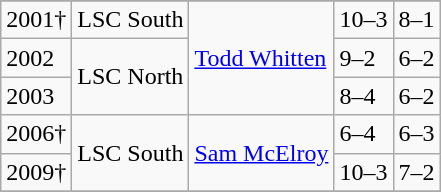<table class="wikitable">
<tr>
</tr>
<tr>
<td>2001†</td>
<td>LSC South</td>
<td rowspan="3"><a href='#'>Todd Whitten</a></td>
<td>10–3</td>
<td>8–1</td>
</tr>
<tr>
<td>2002</td>
<td rowspan="2">LSC North</td>
<td>9–2</td>
<td>6–2</td>
</tr>
<tr>
<td>2003</td>
<td>8–4</td>
<td>6–2</td>
</tr>
<tr>
<td>2006†</td>
<td rowspan="2">LSC South</td>
<td rowspan="2"><a href='#'>Sam McElroy</a></td>
<td>6–4</td>
<td>6–3</td>
</tr>
<tr>
<td>2009†</td>
<td>10–3</td>
<td>7–2</td>
</tr>
<tr>
</tr>
</table>
